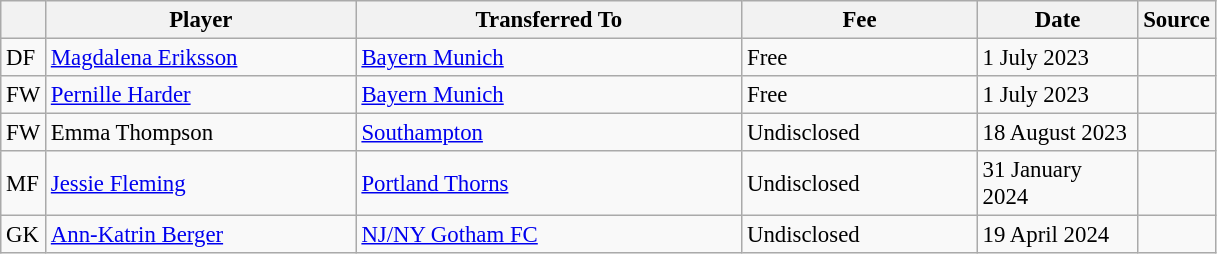<table class="wikitable plainrowheaders sortable" style="font-size:95%">
<tr>
<th></th>
<th scope="col" style="width:200px;">Player</th>
<th scope="col" style="width:250px;">Transferred To</th>
<th scope="col" style="width:150px;">Fee</th>
<th scope="col" style="width:100px;">Date</th>
<th>Source</th>
</tr>
<tr>
<td>DF</td>
<td> <a href='#'>Magdalena Eriksson</a></td>
<td> <a href='#'>Bayern Munich</a></td>
<td>Free</td>
<td>1 July 2023</td>
<td></td>
</tr>
<tr>
<td>FW</td>
<td> <a href='#'>Pernille Harder</a></td>
<td> <a href='#'>Bayern Munich</a></td>
<td>Free</td>
<td>1 July 2023</td>
<td></td>
</tr>
<tr>
<td>FW</td>
<td> Emma Thompson</td>
<td> <a href='#'>Southampton</a></td>
<td>Undisclosed</td>
<td>18 August 2023</td>
<td></td>
</tr>
<tr>
<td>MF</td>
<td> <a href='#'>Jessie Fleming</a></td>
<td> <a href='#'>Portland Thorns</a></td>
<td>Undisclosed</td>
<td>31 January 2024</td>
<td></td>
</tr>
<tr>
<td>GK</td>
<td> <a href='#'>Ann-Katrin Berger</a></td>
<td> <a href='#'>NJ/NY Gotham FC</a></td>
<td>Undisclosed</td>
<td>19 April 2024</td>
<td></td>
</tr>
</table>
